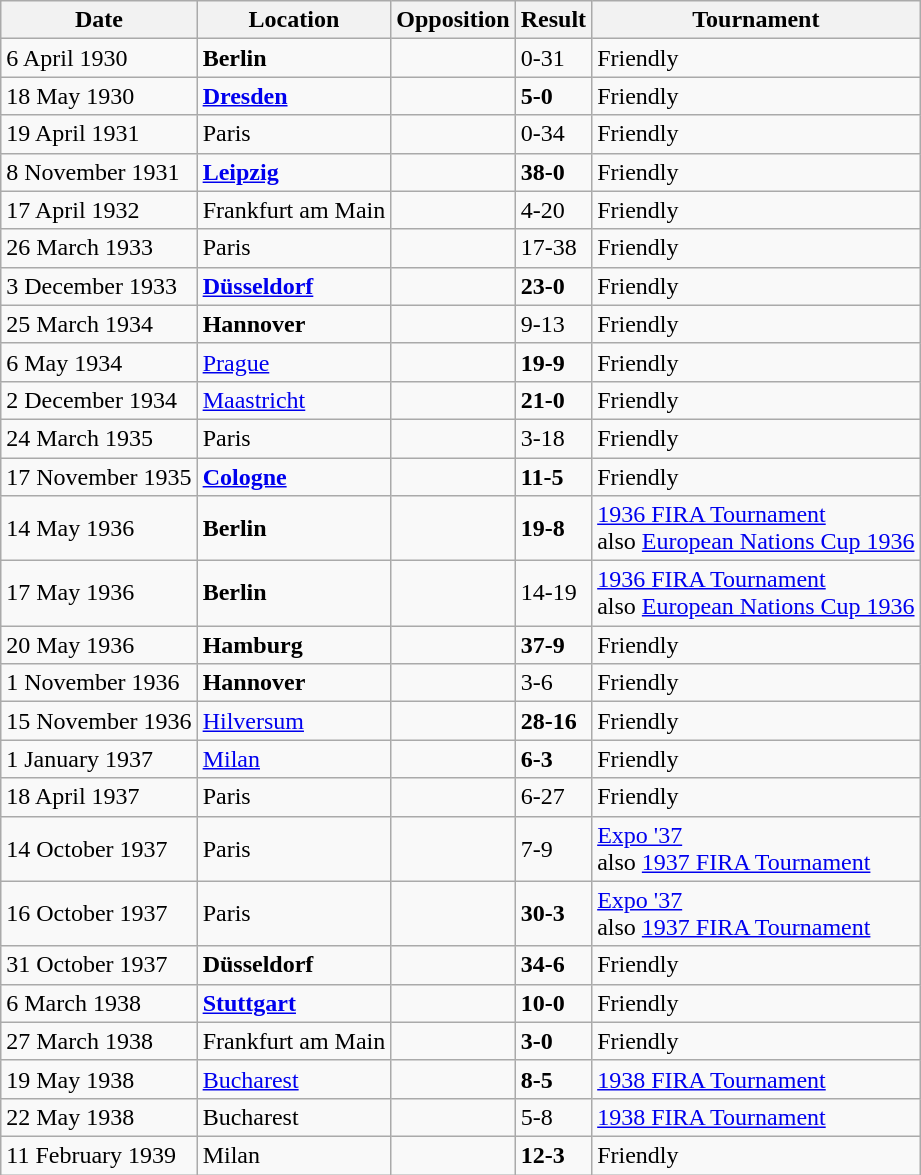<table class="wikitable">
<tr style="text-align:left;">
<th>Date</th>
<th>Location</th>
<th>Opposition</th>
<th>Result</th>
<th>Tournament</th>
</tr>
<tr>
<td>6 April 1930</td>
<td><strong>Berlin</strong></td>
<td></td>
<td>0-31</td>
<td>Friendly</td>
</tr>
<tr>
<td>18 May 1930</td>
<td><strong><a href='#'>Dresden</a></strong></td>
<td></td>
<td><strong>5-0</strong></td>
<td>Friendly</td>
</tr>
<tr>
<td>19 April 1931</td>
<td>Paris</td>
<td></td>
<td>0-34</td>
<td>Friendly</td>
</tr>
<tr>
<td>8 November 1931</td>
<td><strong><a href='#'>Leipzig</a></strong></td>
<td></td>
<td><strong>38-0</strong></td>
<td>Friendly</td>
</tr>
<tr>
<td>17 April 1932</td>
<td>Frankfurt am Main</td>
<td></td>
<td>4-20</td>
<td>Friendly</td>
</tr>
<tr>
<td>26 March 1933</td>
<td>Paris</td>
<td></td>
<td>17-38</td>
<td>Friendly</td>
</tr>
<tr>
<td>3 December 1933</td>
<td><strong><a href='#'>Düsseldorf</a></strong></td>
<td></td>
<td><strong>23-0</strong></td>
<td>Friendly</td>
</tr>
<tr>
<td>25 March 1934</td>
<td><strong>Hannover</strong></td>
<td></td>
<td>9-13</td>
<td>Friendly</td>
</tr>
<tr>
<td>6 May 1934</td>
<td><a href='#'>Prague</a></td>
<td></td>
<td><strong>19-9</strong></td>
<td>Friendly</td>
</tr>
<tr>
<td>2 December 1934</td>
<td><a href='#'>Maastricht</a></td>
<td></td>
<td><strong>21-0</strong></td>
<td>Friendly</td>
</tr>
<tr>
<td>24 March 1935</td>
<td>Paris</td>
<td></td>
<td>3-18</td>
<td>Friendly</td>
</tr>
<tr>
<td>17 November 1935</td>
<td><strong><a href='#'>Cologne</a></strong></td>
<td></td>
<td><strong>11-5</strong></td>
<td>Friendly</td>
</tr>
<tr>
<td>14 May 1936</td>
<td><strong>Berlin</strong></td>
<td></td>
<td><strong>19-8</strong></td>
<td><a href='#'>1936 FIRA Tournament</a> <br>also <a href='#'>European Nations Cup 1936</a></td>
</tr>
<tr>
<td>17 May 1936</td>
<td><strong>Berlin</strong></td>
<td></td>
<td>14-19</td>
<td><a href='#'>1936 FIRA Tournament</a> <br>also <a href='#'>European Nations Cup 1936</a></td>
</tr>
<tr>
<td>20 May 1936</td>
<td><strong>Hamburg</strong></td>
<td></td>
<td><strong>37-9</strong></td>
<td>Friendly</td>
</tr>
<tr>
<td>1 November 1936</td>
<td><strong>Hannover</strong></td>
<td></td>
<td>3-6</td>
<td>Friendly</td>
</tr>
<tr>
<td>15 November 1936</td>
<td><a href='#'>Hilversum</a></td>
<td></td>
<td><strong>28-16</strong></td>
<td>Friendly</td>
</tr>
<tr>
<td>1 January 1937</td>
<td><a href='#'>Milan</a></td>
<td></td>
<td><strong>6-3</strong></td>
<td>Friendly</td>
</tr>
<tr>
<td>18 April 1937</td>
<td>Paris</td>
<td></td>
<td>6-27</td>
<td>Friendly</td>
</tr>
<tr>
<td>14 October 1937</td>
<td>Paris</td>
<td></td>
<td>7-9</td>
<td><a href='#'>Expo '37</a> <br>also <a href='#'>1937 FIRA Tournament</a></td>
</tr>
<tr>
<td>16 October 1937</td>
<td>Paris</td>
<td></td>
<td><strong>30-3</strong></td>
<td><a href='#'>Expo '37</a> <br>also <a href='#'>1937 FIRA Tournament</a></td>
</tr>
<tr>
<td>31 October 1937</td>
<td><strong>Düsseldorf</strong></td>
<td></td>
<td><strong>34-6</strong></td>
<td>Friendly</td>
</tr>
<tr>
<td>6 March 1938</td>
<td><strong><a href='#'>Stuttgart</a></strong></td>
<td></td>
<td><strong>10-0</strong></td>
<td>Friendly</td>
</tr>
<tr>
<td>27 March 1938</td>
<td>Frankfurt am Main</td>
<td></td>
<td><strong>3-0</strong></td>
<td>Friendly</td>
</tr>
<tr>
<td>19 May 1938</td>
<td><a href='#'>Bucharest</a></td>
<td></td>
<td><strong>8-5</strong></td>
<td><a href='#'>1938 FIRA Tournament</a></td>
</tr>
<tr>
<td>22 May 1938</td>
<td>Bucharest</td>
<td></td>
<td>5-8</td>
<td><a href='#'>1938 FIRA Tournament</a></td>
</tr>
<tr>
<td>11 February 1939</td>
<td>Milan</td>
<td></td>
<td><strong>12-3</strong></td>
<td>Friendly</td>
</tr>
</table>
